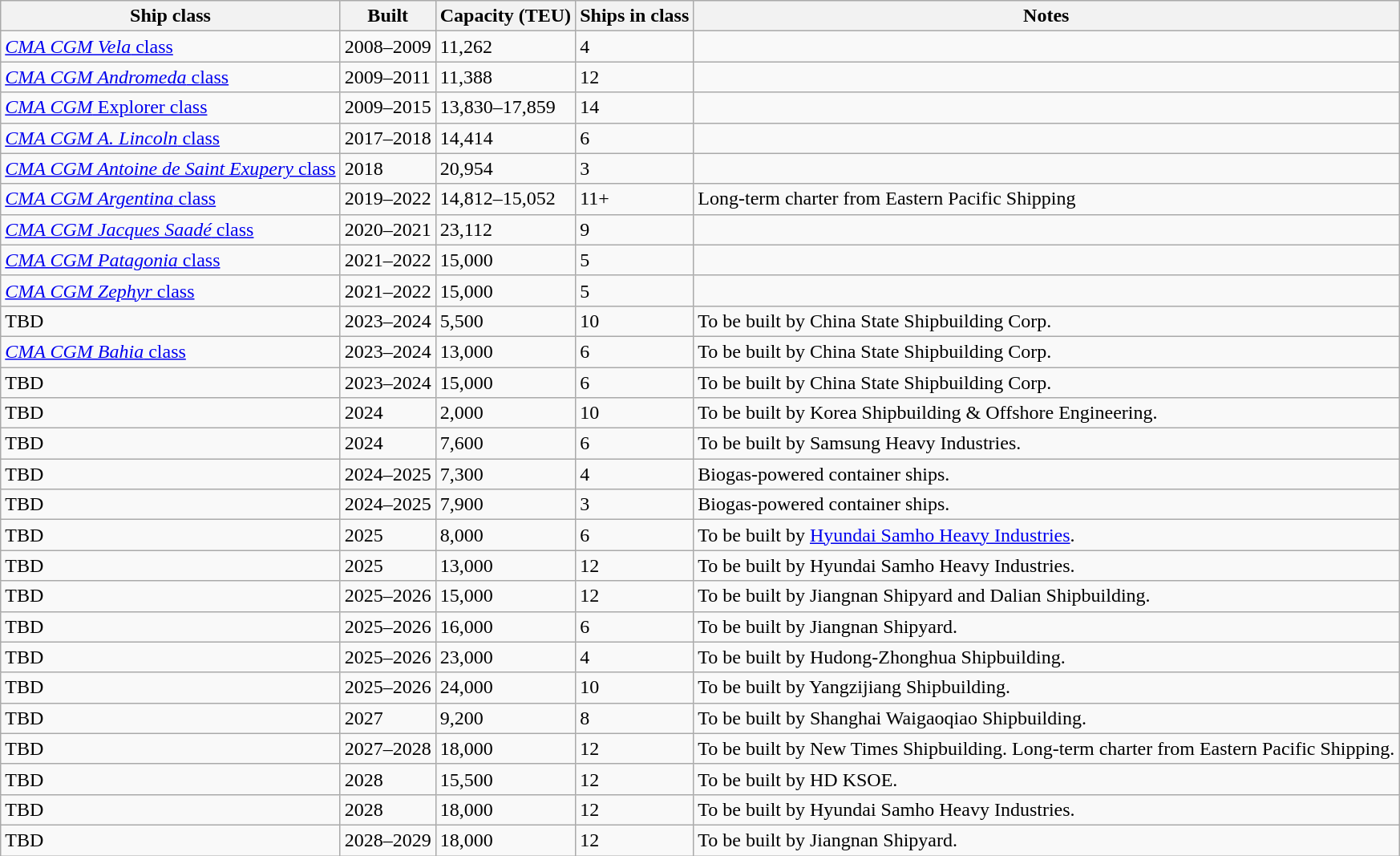<table class="wikitable">
<tr>
<th>Ship class</th>
<th>Built</th>
<th>Capacity (TEU)</th>
<th>Ships in class</th>
<th>Notes</th>
</tr>
<tr>
<td><a href='#'><em>CMA CGM Vela</em> class</a></td>
<td>2008–2009</td>
<td>11,262</td>
<td>4</td>
<td></td>
</tr>
<tr>
<td><a href='#'><em>CMA CGM Andromeda</em> class</a></td>
<td>2009–2011</td>
<td>11,388</td>
<td>12</td>
<td></td>
</tr>
<tr>
<td><a href='#'><em>CMA CGM</em> Explorer class</a></td>
<td>2009–2015</td>
<td>13,830–17,859</td>
<td>14</td>
<td></td>
</tr>
<tr>
<td><a href='#'><em>CMA CGM A. Lincoln</em> class</a></td>
<td>2017–2018</td>
<td>14,414</td>
<td>6</td>
<td></td>
</tr>
<tr>
<td><a href='#'><em>CMA CGM Antoine de Saint Exupery</em> class</a></td>
<td>2018</td>
<td>20,954</td>
<td>3</td>
<td></td>
</tr>
<tr>
<td><a href='#'><em>CMA CGM Argentina</em> class</a></td>
<td>2019–2022</td>
<td>14,812–15,052</td>
<td>11+</td>
<td>Long-term charter from Eastern Pacific Shipping</td>
</tr>
<tr>
<td><a href='#'><em>CMA CGM Jacques Saadé</em> class</a></td>
<td>2020–2021</td>
<td>23,112</td>
<td>9</td>
<td></td>
</tr>
<tr>
<td><a href='#'><em>CMA CGM Patagonia</em> class</a></td>
<td>2021–2022</td>
<td>15,000</td>
<td>5</td>
<td></td>
</tr>
<tr>
<td><a href='#'><em>CMA CGM Zephyr</em> class</a></td>
<td>2021–2022</td>
<td>15,000</td>
<td>5</td>
<td></td>
</tr>
<tr>
<td>TBD</td>
<td>2023–2024</td>
<td>5,500</td>
<td>10</td>
<td>To be built by China State Shipbuilding Corp.</td>
</tr>
<tr>
<td><a href='#'><em>CMA CGM Bahia</em> class</a></td>
<td>2023–2024</td>
<td>13,000</td>
<td>6</td>
<td>To be built by China State Shipbuilding Corp.</td>
</tr>
<tr>
<td>TBD</td>
<td>2023–2024</td>
<td>15,000</td>
<td>6</td>
<td>To be built by China State Shipbuilding Corp.</td>
</tr>
<tr>
<td>TBD</td>
<td>2024</td>
<td>2,000</td>
<td>10</td>
<td>To be built by Korea Shipbuilding & Offshore Engineering.</td>
</tr>
<tr>
<td>TBD</td>
<td>2024</td>
<td>7,600</td>
<td>6</td>
<td>To be built by Samsung Heavy Industries.</td>
</tr>
<tr>
<td>TBD</td>
<td>2024–2025</td>
<td>7,300</td>
<td>4</td>
<td>Biogas-powered container ships.</td>
</tr>
<tr>
<td>TBD</td>
<td>2024–2025</td>
<td>7,900</td>
<td>3</td>
<td>Biogas-powered container ships.</td>
</tr>
<tr>
<td>TBD</td>
<td>2025</td>
<td>8,000</td>
<td>6</td>
<td>To be built by <a href='#'>Hyundai Samho Heavy Industries</a>.</td>
</tr>
<tr>
<td>TBD</td>
<td>2025</td>
<td>13,000</td>
<td>12</td>
<td>To be built by Hyundai Samho Heavy Industries.</td>
</tr>
<tr>
<td>TBD</td>
<td>2025–2026</td>
<td>15,000</td>
<td>12</td>
<td>To be built by Jiangnan Shipyard and Dalian Shipbuilding.</td>
</tr>
<tr>
<td>TBD</td>
<td>2025–2026</td>
<td>16,000</td>
<td>6</td>
<td>To be built by Jiangnan Shipyard.</td>
</tr>
<tr>
<td>TBD</td>
<td>2025–2026</td>
<td>23,000</td>
<td>4</td>
<td>To be built by Hudong-Zhonghua Shipbuilding.</td>
</tr>
<tr>
<td>TBD</td>
<td>2025–2026</td>
<td>24,000</td>
<td>10</td>
<td>To be built by Yangzijiang Shipbuilding.</td>
</tr>
<tr>
<td>TBD</td>
<td>2027</td>
<td>9,200</td>
<td>8</td>
<td>To be built by Shanghai Waigaoqiao Shipbuilding.</td>
</tr>
<tr>
<td>TBD</td>
<td>2027–2028</td>
<td>18,000</td>
<td>12</td>
<td>To be built by New Times Shipbuilding. Long-term charter from Eastern Pacific Shipping.</td>
</tr>
<tr>
<td>TBD</td>
<td>2028</td>
<td>15,500</td>
<td>12</td>
<td>To be built by HD KSOE.</td>
</tr>
<tr>
<td>TBD</td>
<td>2028</td>
<td>18,000</td>
<td>12</td>
<td>To be built by Hyundai Samho Heavy Industries.</td>
</tr>
<tr>
<td>TBD</td>
<td>2028–2029</td>
<td>18,000</td>
<td>12</td>
<td>To be built by Jiangnan Shipyard.</td>
</tr>
</table>
